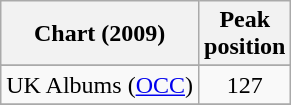<table class="wikitable sortable">
<tr>
<th>Chart (2009)</th>
<th>Peak<br>position</th>
</tr>
<tr>
</tr>
<tr>
<td>UK Albums (<a href='#'>OCC</a>)</td>
<td align="center">127</td>
</tr>
<tr>
</tr>
</table>
